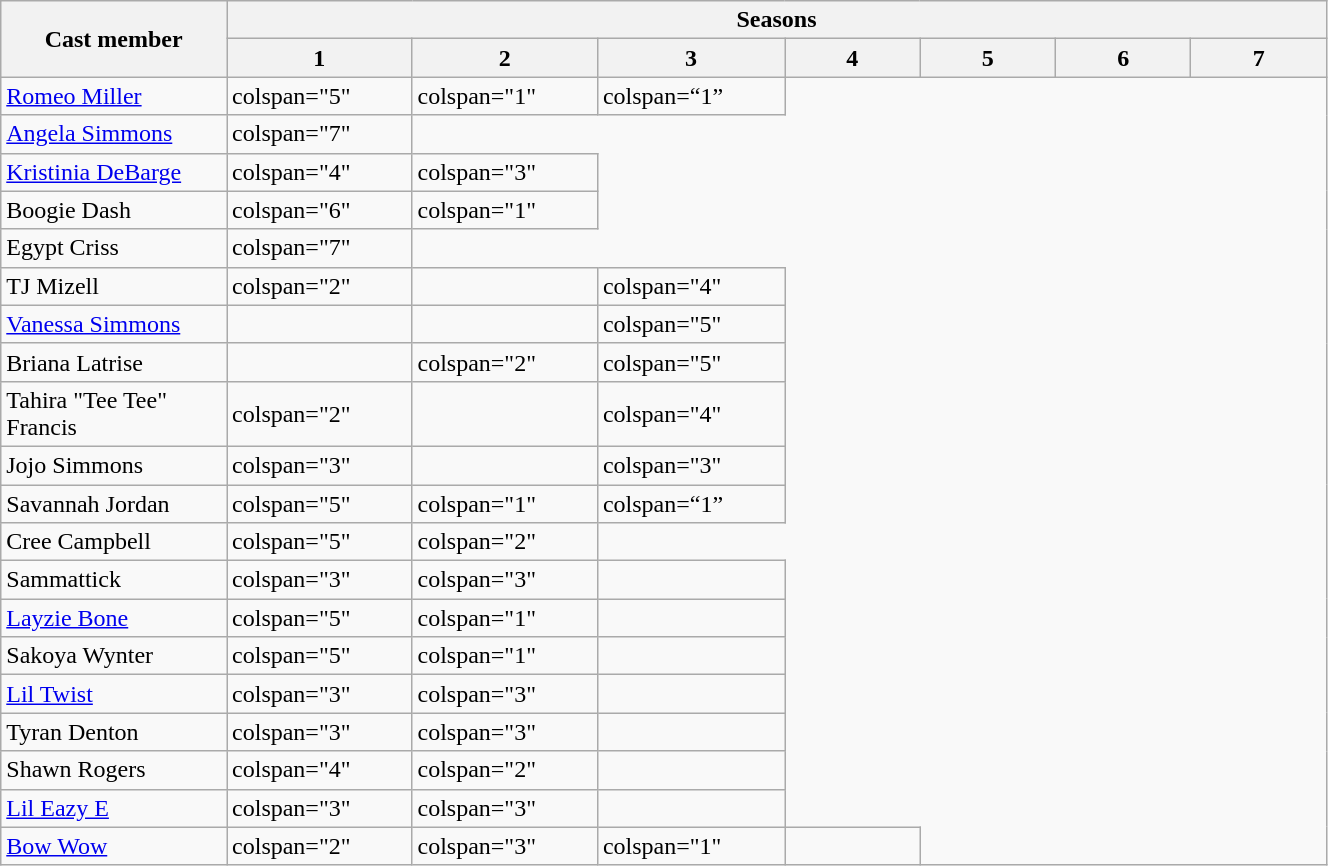<table class="wikitable plainrowheaders" style="width:70%;">
<tr>
<th scope="col" rowspan="2" style="width:10%;">Cast member</th>
<th scope="col" colspan="7">Seasons</th>
</tr>
<tr>
<th scope="col" style="width:6%;">1</th>
<th scope="col" style="width:6%;">2</th>
<th scope="col" style="width:6%;">3</th>
<th scope="col" style="width:6%;">4</th>
<th scope="col" style="width:6%;">5</th>
<th scope="col" style="width:6%;">6</th>
<th scope="col" style="width:6%;">7</th>
</tr>
<tr>
<td scope="row"><a href='#'>Romeo Miller</a></td>
<td>colspan="5" </td>
<td>colspan="1" </td>
<td>colspan=“1” </td>
</tr>
<tr>
<td scope="row"><a href='#'>Angela Simmons</a></td>
<td>colspan="7" </td>
</tr>
<tr>
<td scope="row"><a href='#'>Kristinia DeBarge</a></td>
<td>colspan="4" </td>
<td>colspan="3" </td>
</tr>
<tr>
<td scope="row">Boogie Dash</td>
<td>colspan="6" </td>
<td>colspan="1" </td>
</tr>
<tr>
<td scope="row">Egypt Criss</td>
<td>colspan="7" </td>
</tr>
<tr>
<td scope="row">TJ Mizell</td>
<td>colspan="2" </td>
<td></td>
<td>colspan="4" </td>
</tr>
<tr>
<td scope="row"><a href='#'>Vanessa Simmons</a></td>
<td></td>
<td></td>
<td>colspan="5" </td>
</tr>
<tr>
<td scope="row">Briana Latrise</td>
<td></td>
<td>colspan="2" </td>
<td>colspan="5" </td>
</tr>
<tr>
<td scope="row">Tahira "Tee Tee" Francis</td>
<td>colspan="2" </td>
<td></td>
<td>colspan="4" </td>
</tr>
<tr>
<td scope="row">Jojo Simmons</td>
<td>colspan="3" </td>
<td></td>
<td>colspan="3" </td>
</tr>
<tr>
<td scope="row">Savannah Jordan</td>
<td>colspan="5" </td>
<td>colspan="1" </td>
<td>colspan=“1” </td>
</tr>
<tr>
<td scope="row">Cree Campbell</td>
<td>colspan="5" </td>
<td>colspan="2" </td>
</tr>
<tr>
<td scope="row">Sammattick</td>
<td>colspan="3" </td>
<td>colspan="3" </td>
<td></td>
</tr>
<tr>
<td scope="row"><a href='#'>Layzie Bone</a></td>
<td>colspan="5" </td>
<td>colspan="1" </td>
<td></td>
</tr>
<tr>
<td scope="row">Sakoya Wynter</td>
<td>colspan="5" </td>
<td>colspan="1" </td>
<td></td>
</tr>
<tr>
<td scope="row"><a href='#'>Lil Twist</a></td>
<td>colspan="3" </td>
<td>colspan="3" </td>
<td></td>
</tr>
<tr>
<td scope="row">Tyran Denton</td>
<td>colspan="3" </td>
<td>colspan="3" </td>
<td></td>
</tr>
<tr>
<td scope="row">Shawn Rogers</td>
<td>colspan="4" </td>
<td>colspan="2" </td>
<td></td>
</tr>
<tr>
<td scope="row"><a href='#'>Lil Eazy E</a></td>
<td>colspan="3" </td>
<td>colspan="3" </td>
<td></td>
</tr>
<tr>
<td scope="row"><a href='#'>Bow Wow</a></td>
<td>colspan="2" </td>
<td>colspan="3" </td>
<td>colspan="1" </td>
<td></td>
</tr>
</table>
